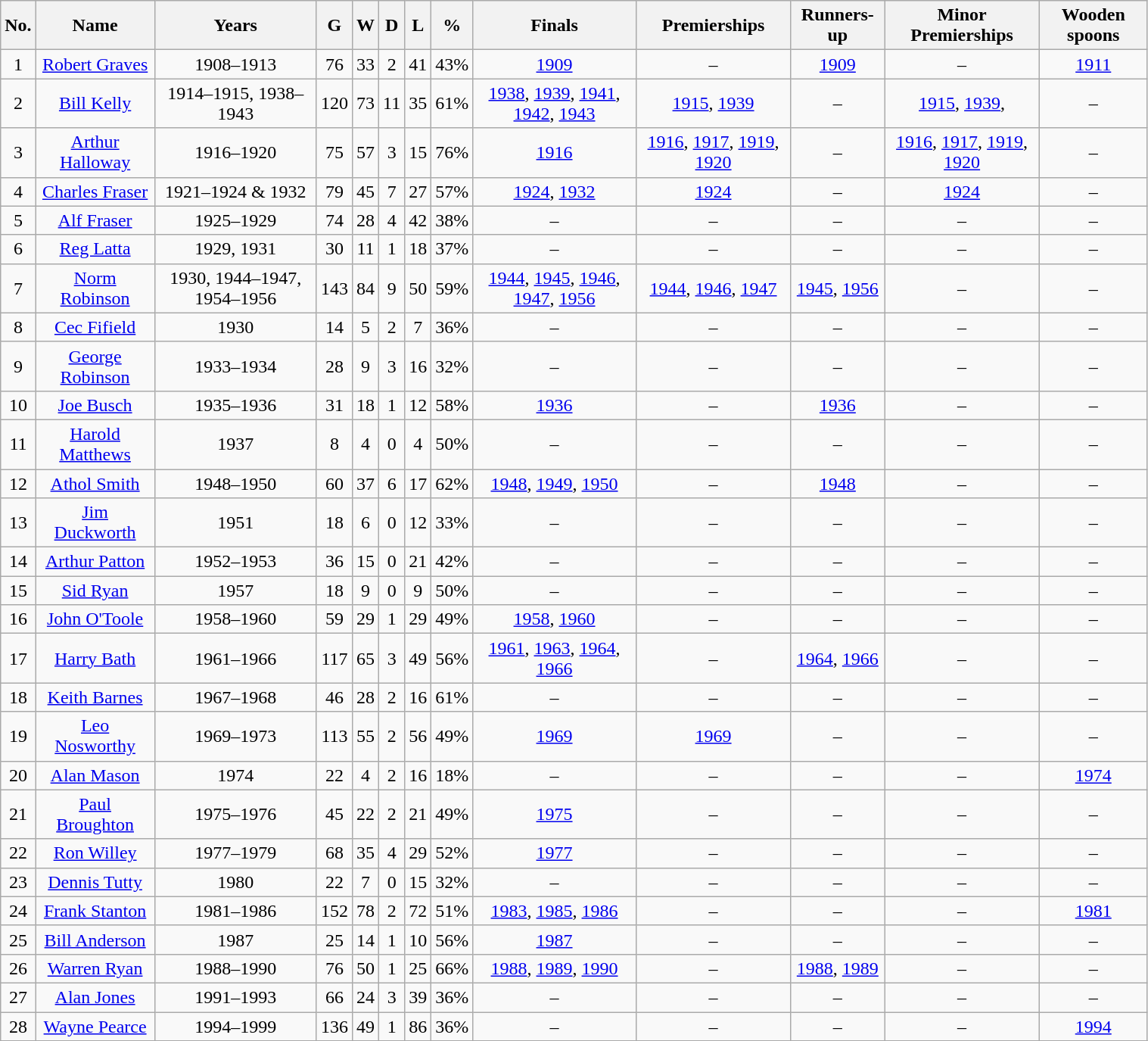<table class="wikitable sortable" width="80%" style="text-align: center;">
<tr>
<th>No.</th>
<th>Name</th>
<th>Years</th>
<th>G</th>
<th>W</th>
<th>D</th>
<th>L</th>
<th>%</th>
<th>Finals</th>
<th>Premierships</th>
<th>Runners-up</th>
<th>Minor Premierships</th>
<th>Wooden spoons</th>
</tr>
<tr>
<td>1</td>
<td><a href='#'>Robert Graves</a></td>
<td>1908–1913</td>
<td>76</td>
<td>33</td>
<td>2</td>
<td>41</td>
<td>43%</td>
<td><a href='#'>1909</a></td>
<td>–</td>
<td><a href='#'>1909</a></td>
<td>–</td>
<td><a href='#'>1911</a></td>
</tr>
<tr>
<td>2</td>
<td><a href='#'>Bill Kelly</a></td>
<td>1914–1915, 1938–1943</td>
<td>120</td>
<td>73</td>
<td>11</td>
<td>35</td>
<td>61%</td>
<td><a href='#'>1938</a>, <a href='#'>1939</a>, <a href='#'>1941</a>, <a href='#'>1942</a>, <a href='#'>1943</a></td>
<td><a href='#'>1915</a>, <a href='#'>1939</a></td>
<td>–</td>
<td><a href='#'>1915</a>, <a href='#'>1939</a>,</td>
<td>–</td>
</tr>
<tr>
<td>3</td>
<td><a href='#'>Arthur Halloway</a></td>
<td>1916–1920</td>
<td>75</td>
<td>57</td>
<td>3</td>
<td>15</td>
<td>76%</td>
<td><a href='#'>1916</a></td>
<td><a href='#'>1916</a>, <a href='#'>1917</a>, <a href='#'>1919</a>, <a href='#'>1920</a></td>
<td>–</td>
<td><a href='#'>1916</a>, <a href='#'>1917</a>, <a href='#'>1919</a>, <a href='#'>1920</a></td>
<td>–</td>
</tr>
<tr>
<td>4</td>
<td><a href='#'>Charles Fraser</a></td>
<td>1921–1924 & 1932</td>
<td>79</td>
<td>45</td>
<td>7</td>
<td>27</td>
<td>57%</td>
<td><a href='#'>1924</a>, <a href='#'>1932</a></td>
<td><a href='#'>1924</a></td>
<td>–</td>
<td><a href='#'>1924</a></td>
<td>–</td>
</tr>
<tr>
<td>5</td>
<td><a href='#'>Alf Fraser</a></td>
<td>1925–1929</td>
<td>74</td>
<td>28</td>
<td>4</td>
<td>42</td>
<td>38%</td>
<td>–</td>
<td>–</td>
<td>–</td>
<td>–</td>
<td>–</td>
</tr>
<tr>
<td>6</td>
<td><a href='#'>Reg Latta</a></td>
<td>1929, 1931</td>
<td>30</td>
<td>11</td>
<td>1</td>
<td>18</td>
<td>37%</td>
<td>–</td>
<td>–</td>
<td>–</td>
<td>–</td>
<td>–</td>
</tr>
<tr>
<td>7</td>
<td><a href='#'>Norm Robinson</a></td>
<td>1930, 1944–1947, 1954–1956</td>
<td>143</td>
<td>84</td>
<td>9</td>
<td>50</td>
<td>59%</td>
<td><a href='#'>1944</a>, <a href='#'>1945</a>, <a href='#'>1946</a>, <a href='#'>1947</a>, <a href='#'>1956</a></td>
<td><a href='#'>1944</a>, <a href='#'>1946</a>, <a href='#'>1947</a></td>
<td><a href='#'>1945</a>, <a href='#'>1956</a></td>
<td>–</td>
<td>–</td>
</tr>
<tr>
<td>8</td>
<td><a href='#'>Cec Fifield</a></td>
<td>1930</td>
<td>14</td>
<td>5</td>
<td>2</td>
<td>7</td>
<td>36%</td>
<td>–</td>
<td>–</td>
<td>–</td>
<td>–</td>
<td>–</td>
</tr>
<tr>
<td>9</td>
<td><a href='#'>George Robinson</a></td>
<td>1933–1934</td>
<td>28</td>
<td>9</td>
<td>3</td>
<td>16</td>
<td>32%</td>
<td>–</td>
<td>–</td>
<td>–</td>
<td>–</td>
<td>–</td>
</tr>
<tr>
<td>10</td>
<td><a href='#'>Joe Busch</a></td>
<td>1935–1936</td>
<td>31</td>
<td>18</td>
<td>1</td>
<td>12</td>
<td>58%</td>
<td><a href='#'>1936</a></td>
<td>–</td>
<td><a href='#'>1936</a></td>
<td>–</td>
<td>–</td>
</tr>
<tr>
<td>11</td>
<td><a href='#'>Harold Matthews</a></td>
<td>1937</td>
<td>8</td>
<td>4</td>
<td>0</td>
<td>4</td>
<td>50%</td>
<td>–</td>
<td>–</td>
<td>–</td>
<td>–</td>
<td>–</td>
</tr>
<tr>
<td>12</td>
<td><a href='#'>Athol Smith</a></td>
<td>1948–1950</td>
<td>60</td>
<td>37</td>
<td>6</td>
<td>17</td>
<td>62%</td>
<td><a href='#'>1948</a>, <a href='#'>1949</a>, <a href='#'>1950</a></td>
<td>–</td>
<td><a href='#'>1948</a></td>
<td>–</td>
<td>–</td>
</tr>
<tr>
<td>13</td>
<td><a href='#'>Jim Duckworth</a></td>
<td>1951</td>
<td>18</td>
<td>6</td>
<td>0</td>
<td>12</td>
<td>33%</td>
<td>–</td>
<td>–</td>
<td>–</td>
<td>–</td>
<td>–</td>
</tr>
<tr>
<td>14</td>
<td><a href='#'>Arthur Patton</a></td>
<td>1952–1953</td>
<td>36</td>
<td>15</td>
<td>0</td>
<td>21</td>
<td>42%</td>
<td>–</td>
<td>–</td>
<td>–</td>
<td>–</td>
<td>–</td>
</tr>
<tr>
<td>15</td>
<td><a href='#'>Sid Ryan</a></td>
<td>1957</td>
<td>18</td>
<td>9</td>
<td>0</td>
<td>9</td>
<td>50%</td>
<td>–</td>
<td>–</td>
<td>–</td>
<td>–</td>
<td>–</td>
</tr>
<tr>
<td>16</td>
<td><a href='#'>John O'Toole</a></td>
<td>1958–1960</td>
<td>59</td>
<td>29</td>
<td>1</td>
<td>29</td>
<td>49%</td>
<td><a href='#'>1958</a>, <a href='#'>1960</a></td>
<td>–</td>
<td>–</td>
<td>–</td>
<td>–</td>
</tr>
<tr>
<td>17</td>
<td><a href='#'>Harry Bath</a></td>
<td>1961–1966</td>
<td>117</td>
<td>65</td>
<td>3</td>
<td>49</td>
<td>56%</td>
<td><a href='#'>1961</a>, <a href='#'>1963</a>, <a href='#'>1964</a>, <a href='#'>1966</a></td>
<td>–</td>
<td><a href='#'>1964</a>, <a href='#'>1966</a></td>
<td>–</td>
<td>–</td>
</tr>
<tr>
<td>18</td>
<td><a href='#'>Keith Barnes</a></td>
<td>1967–1968</td>
<td>46</td>
<td>28</td>
<td>2</td>
<td>16</td>
<td>61%</td>
<td>–</td>
<td>–</td>
<td>–</td>
<td>–</td>
<td>–</td>
</tr>
<tr>
<td>19</td>
<td><a href='#'>Leo Nosworthy</a></td>
<td>1969–1973</td>
<td>113</td>
<td>55</td>
<td>2</td>
<td>56</td>
<td>49%</td>
<td><a href='#'>1969</a></td>
<td><a href='#'>1969</a></td>
<td>–</td>
<td>–</td>
<td>–</td>
</tr>
<tr>
<td>20</td>
<td><a href='#'>Alan Mason</a></td>
<td>1974</td>
<td>22</td>
<td>4</td>
<td>2</td>
<td>16</td>
<td>18%</td>
<td>–</td>
<td>–</td>
<td>–</td>
<td>–</td>
<td><a href='#'>1974</a></td>
</tr>
<tr>
<td>21</td>
<td><a href='#'>Paul Broughton</a></td>
<td>1975–1976</td>
<td>45</td>
<td>22</td>
<td>2</td>
<td>21</td>
<td>49%</td>
<td><a href='#'>1975</a></td>
<td>–</td>
<td>–</td>
<td>–</td>
<td>–</td>
</tr>
<tr>
<td>22</td>
<td><a href='#'>Ron Willey</a></td>
<td>1977–1979</td>
<td>68</td>
<td>35</td>
<td>4</td>
<td>29</td>
<td>52%</td>
<td><a href='#'>1977</a></td>
<td>–</td>
<td>–</td>
<td>–</td>
<td>–</td>
</tr>
<tr>
<td>23</td>
<td><a href='#'>Dennis Tutty</a></td>
<td>1980</td>
<td>22</td>
<td>7</td>
<td>0</td>
<td>15</td>
<td>32%</td>
<td>–</td>
<td>–</td>
<td>–</td>
<td>–</td>
<td>–</td>
</tr>
<tr>
<td>24</td>
<td><a href='#'>Frank Stanton</a></td>
<td>1981–1986</td>
<td>152</td>
<td>78</td>
<td>2</td>
<td>72</td>
<td>51%</td>
<td><a href='#'>1983</a>, <a href='#'>1985</a>, <a href='#'>1986</a></td>
<td>–</td>
<td>–</td>
<td>–</td>
<td><a href='#'>1981</a></td>
</tr>
<tr>
<td>25</td>
<td><a href='#'>Bill Anderson</a></td>
<td>1987</td>
<td>25</td>
<td>14</td>
<td>1</td>
<td>10</td>
<td>56%</td>
<td><a href='#'>1987</a></td>
<td>–</td>
<td>–</td>
<td>–</td>
<td>–</td>
</tr>
<tr>
<td>26</td>
<td><a href='#'>Warren Ryan</a></td>
<td>1988–1990</td>
<td>76</td>
<td>50</td>
<td>1</td>
<td>25</td>
<td>66%</td>
<td><a href='#'>1988</a>, <a href='#'>1989</a>, <a href='#'>1990</a></td>
<td>–</td>
<td><a href='#'>1988</a>, <a href='#'>1989</a></td>
<td>–</td>
<td>–</td>
</tr>
<tr>
<td>27</td>
<td><a href='#'>Alan Jones</a></td>
<td>1991–1993</td>
<td>66</td>
<td>24</td>
<td>3</td>
<td>39</td>
<td>36%</td>
<td>–</td>
<td>–</td>
<td>–</td>
<td>–</td>
<td>–</td>
</tr>
<tr>
<td>28</td>
<td><a href='#'>Wayne Pearce</a></td>
<td>1994–1999</td>
<td>136</td>
<td>49</td>
<td>1</td>
<td>86</td>
<td>36%</td>
<td>–</td>
<td>–</td>
<td>–</td>
<td>–</td>
<td><a href='#'>1994</a></td>
</tr>
<tr>
</tr>
</table>
